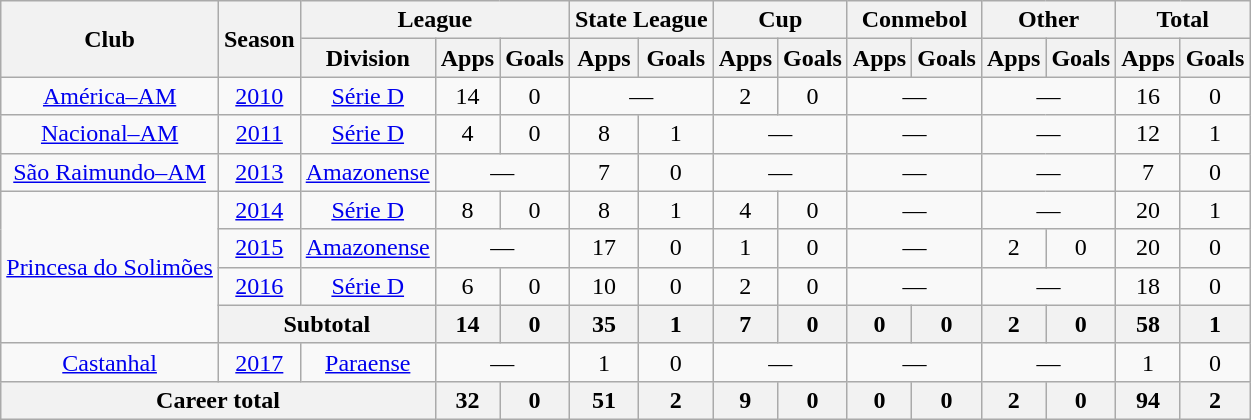<table class="wikitable" style="text-align: center;">
<tr>
<th rowspan="2">Club</th>
<th rowspan="2">Season</th>
<th colspan="3">League</th>
<th colspan="2">State League</th>
<th colspan="2">Cup</th>
<th colspan="2">Conmebol</th>
<th colspan="2">Other</th>
<th colspan="2">Total</th>
</tr>
<tr>
<th>Division</th>
<th>Apps</th>
<th>Goals</th>
<th>Apps</th>
<th>Goals</th>
<th>Apps</th>
<th>Goals</th>
<th>Apps</th>
<th>Goals</th>
<th>Apps</th>
<th>Goals</th>
<th>Apps</th>
<th>Goals</th>
</tr>
<tr>
<td valign="center"><a href='#'>América–AM</a></td>
<td><a href='#'>2010</a></td>
<td><a href='#'>Série D</a></td>
<td>14</td>
<td>0</td>
<td colspan="2">—</td>
<td>2</td>
<td>0</td>
<td colspan="2">—</td>
<td colspan="2">—</td>
<td>16</td>
<td>0</td>
</tr>
<tr>
<td valign="center"><a href='#'>Nacional–AM</a></td>
<td><a href='#'>2011</a></td>
<td><a href='#'>Série D</a></td>
<td>4</td>
<td>0</td>
<td>8</td>
<td>1</td>
<td colspan="2">—</td>
<td colspan="2">—</td>
<td colspan="2">—</td>
<td>12</td>
<td>1</td>
</tr>
<tr>
<td valign="center"><a href='#'>São Raimundo–AM</a></td>
<td><a href='#'>2013</a></td>
<td><a href='#'>Amazonense</a></td>
<td colspan="2">—</td>
<td>7</td>
<td>0</td>
<td colspan="2">—</td>
<td colspan="2">—</td>
<td colspan="2">—</td>
<td>7</td>
<td>0</td>
</tr>
<tr>
<td rowspan=4 valign="center"><a href='#'>Princesa do Solimões</a></td>
<td><a href='#'>2014</a></td>
<td><a href='#'>Série D</a></td>
<td>8</td>
<td>0</td>
<td>8</td>
<td>1</td>
<td>4</td>
<td>0</td>
<td colspan="2">—</td>
<td colspan="2">—</td>
<td>20</td>
<td>1</td>
</tr>
<tr>
<td><a href='#'>2015</a></td>
<td><a href='#'>Amazonense</a></td>
<td colspan="2">—</td>
<td>17</td>
<td>0</td>
<td>1</td>
<td>0</td>
<td colspan="2">—</td>
<td>2</td>
<td>0</td>
<td>20</td>
<td>0</td>
</tr>
<tr>
<td><a href='#'>2016</a></td>
<td><a href='#'>Série D</a></td>
<td>6</td>
<td>0</td>
<td>10</td>
<td>0</td>
<td>2</td>
<td>0</td>
<td colspan="2">—</td>
<td colspan="2">—</td>
<td>18</td>
<td>0</td>
</tr>
<tr>
<th colspan="2"><strong>Subtotal</strong></th>
<th>14</th>
<th>0</th>
<th>35</th>
<th>1</th>
<th>7</th>
<th>0</th>
<th>0</th>
<th>0</th>
<th>2</th>
<th>0</th>
<th>58</th>
<th>1</th>
</tr>
<tr>
<td valign="center"><a href='#'>Castanhal</a></td>
<td><a href='#'>2017</a></td>
<td><a href='#'>Paraense</a></td>
<td colspan="2">—</td>
<td>1</td>
<td>0</td>
<td colspan="2">—</td>
<td colspan="2">—</td>
<td colspan="2">—</td>
<td>1</td>
<td>0</td>
</tr>
<tr>
<th colspan="3"><strong>Career total</strong></th>
<th>32</th>
<th>0</th>
<th>51</th>
<th>2</th>
<th>9</th>
<th>0</th>
<th>0</th>
<th>0</th>
<th>2</th>
<th>0</th>
<th>94</th>
<th>2</th>
</tr>
</table>
